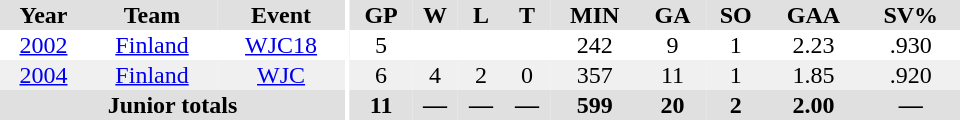<table border="0" cellpadding="1" cellspacing="0" ID="Table3" style="text-align:center; width:40em">
<tr ALIGN="center" bgcolor="#e0e0e0">
<th>Year</th>
<th>Team</th>
<th>Event</th>
<th rowspan="99" bgcolor="#ffffff"></th>
<th>GP</th>
<th>W</th>
<th>L</th>
<th>T</th>
<th>MIN</th>
<th>GA</th>
<th>SO</th>
<th>GAA</th>
<th>SV%</th>
</tr>
<tr>
<td><a href='#'>2002</a></td>
<td><a href='#'>Finland</a></td>
<td><a href='#'>WJC18</a></td>
<td>5</td>
<td></td>
<td></td>
<td></td>
<td>242</td>
<td>9</td>
<td>1</td>
<td>2.23</td>
<td>.930</td>
</tr>
<tr bgcolor="#f0f0f0">
<td><a href='#'>2004</a></td>
<td><a href='#'>Finland</a></td>
<td><a href='#'>WJC</a></td>
<td>6</td>
<td>4</td>
<td>2</td>
<td>0</td>
<td>357</td>
<td>11</td>
<td>1</td>
<td>1.85</td>
<td>.920</td>
</tr>
<tr style="background:#e0e0e0;">
<th colspan="3">Junior totals</th>
<th>11</th>
<th>—</th>
<th>—</th>
<th>—</th>
<th>599</th>
<th>20</th>
<th>2</th>
<th>2.00</th>
<th>—</th>
</tr>
</table>
